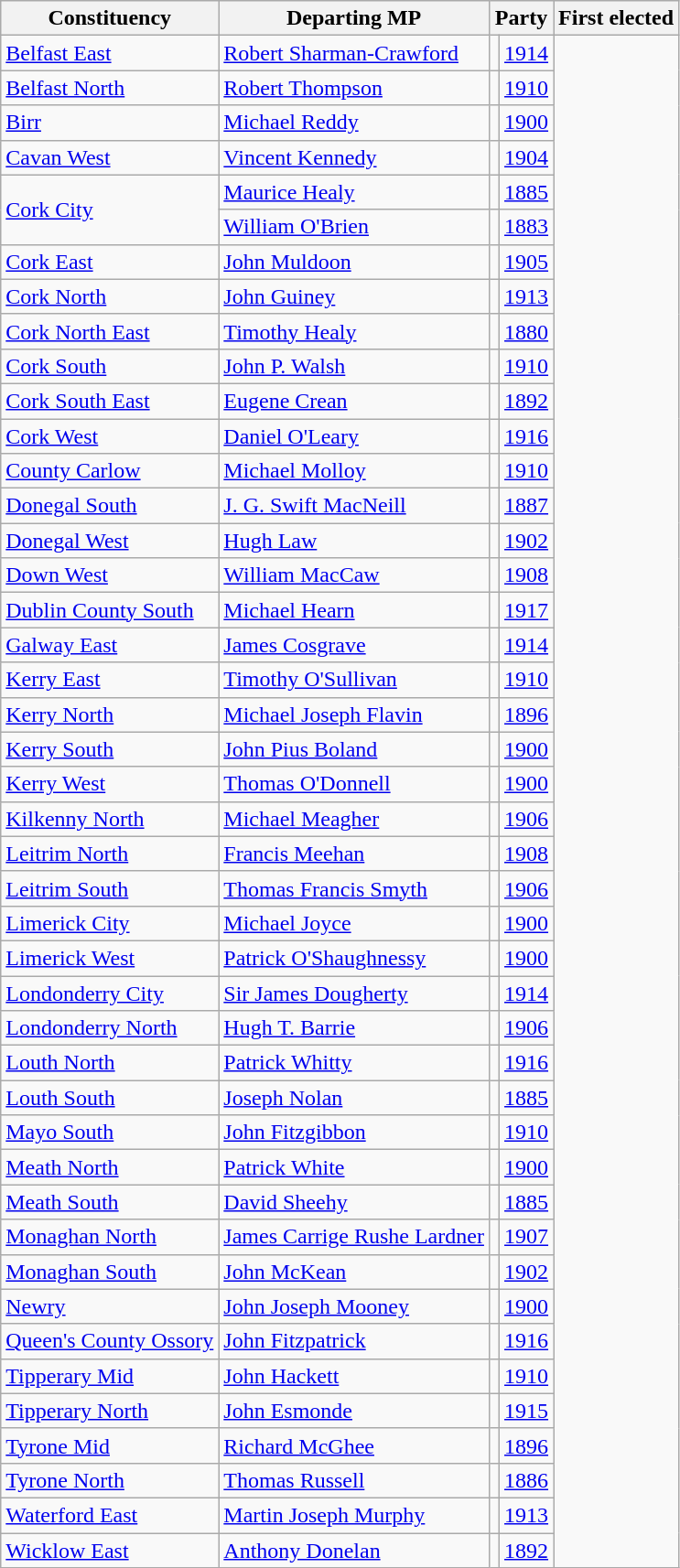<table class="wikitable sortable collapsible">
<tr>
<th scope="col">Constituency</th>
<th scope="col">Departing MP</th>
<th colspan="2" scope="col">Party</th>
<th scope="col">First elected</th>
</tr>
<tr>
<td><a href='#'>Belfast East</a></td>
<td><a href='#'>Robert Sharman-Crawford</a></td>
<td></td>
<td><a href='#'>1914</a></td>
</tr>
<tr>
<td><a href='#'>Belfast North</a></td>
<td><a href='#'>Robert Thompson</a></td>
<td></td>
<td><a href='#'>1910</a></td>
</tr>
<tr>
<td><a href='#'>Birr</a></td>
<td><a href='#'>Michael Reddy</a></td>
<td></td>
<td><a href='#'>1900</a></td>
</tr>
<tr>
<td><a href='#'>Cavan West</a></td>
<td><a href='#'>Vincent Kennedy</a></td>
<td></td>
<td><a href='#'>1904</a></td>
</tr>
<tr>
<td rowspan=2><a href='#'>Cork City</a></td>
<td><a href='#'>Maurice Healy</a></td>
<td></td>
<td><a href='#'>1885</a></td>
</tr>
<tr>
<td><a href='#'>William O'Brien</a></td>
<td></td>
<td><a href='#'>1883</a></td>
</tr>
<tr>
<td><a href='#'>Cork East</a></td>
<td><a href='#'>John Muldoon</a></td>
<td></td>
<td><a href='#'>1905</a></td>
</tr>
<tr>
<td><a href='#'>Cork North</a></td>
<td><a href='#'>John Guiney</a></td>
<td></td>
<td><a href='#'>1913</a></td>
</tr>
<tr>
<td><a href='#'>Cork North East</a></td>
<td><a href='#'>Timothy Healy</a></td>
<td></td>
<td><a href='#'>1880</a></td>
</tr>
<tr>
<td><a href='#'>Cork South</a></td>
<td><a href='#'>John P. Walsh</a></td>
<td></td>
<td><a href='#'>1910</a></td>
</tr>
<tr>
<td><a href='#'>Cork South East</a></td>
<td><a href='#'>Eugene Crean</a></td>
<td></td>
<td><a href='#'>1892</a></td>
</tr>
<tr>
<td><a href='#'>Cork West</a></td>
<td><a href='#'>Daniel O'Leary</a></td>
<td></td>
<td><a href='#'>1916</a></td>
</tr>
<tr>
<td><a href='#'>County Carlow</a></td>
<td><a href='#'>Michael Molloy</a></td>
<td></td>
<td><a href='#'>1910</a></td>
</tr>
<tr>
<td><a href='#'>Donegal South</a></td>
<td><a href='#'>J. G. Swift MacNeill</a></td>
<td></td>
<td><a href='#'>1887</a></td>
</tr>
<tr>
<td><a href='#'>Donegal West</a></td>
<td><a href='#'>Hugh Law</a></td>
<td></td>
<td><a href='#'>1902</a></td>
</tr>
<tr>
<td><a href='#'>Down West</a></td>
<td><a href='#'>William MacCaw</a></td>
<td></td>
<td><a href='#'>1908</a></td>
</tr>
<tr>
<td><a href='#'>Dublin County South</a></td>
<td><a href='#'>Michael Hearn</a></td>
<td></td>
<td><a href='#'>1917</a></td>
</tr>
<tr>
<td><a href='#'>Galway East</a></td>
<td><a href='#'>James Cosgrave</a></td>
<td></td>
<td><a href='#'>1914</a></td>
</tr>
<tr>
<td><a href='#'>Kerry East</a></td>
<td><a href='#'>Timothy O'Sullivan</a></td>
<td></td>
<td><a href='#'>1910</a></td>
</tr>
<tr>
<td><a href='#'>Kerry North</a></td>
<td><a href='#'>Michael Joseph Flavin</a></td>
<td></td>
<td><a href='#'>1896</a></td>
</tr>
<tr>
<td><a href='#'>Kerry South</a></td>
<td><a href='#'>John Pius Boland</a></td>
<td></td>
<td><a href='#'>1900</a></td>
</tr>
<tr>
<td><a href='#'>Kerry West</a></td>
<td><a href='#'>Thomas O'Donnell</a></td>
<td></td>
<td><a href='#'>1900</a></td>
</tr>
<tr>
<td><a href='#'>Kilkenny North</a></td>
<td><a href='#'>Michael Meagher</a></td>
<td></td>
<td><a href='#'>1906</a></td>
</tr>
<tr>
<td><a href='#'>Leitrim North</a></td>
<td><a href='#'>Francis Meehan</a></td>
<td></td>
<td><a href='#'>1908</a></td>
</tr>
<tr>
<td><a href='#'>Leitrim South</a></td>
<td><a href='#'>Thomas Francis Smyth</a></td>
<td></td>
<td><a href='#'>1906</a></td>
</tr>
<tr>
<td><a href='#'>Limerick City</a></td>
<td><a href='#'>Michael Joyce</a></td>
<td></td>
<td><a href='#'>1900</a></td>
</tr>
<tr>
<td><a href='#'>Limerick West</a></td>
<td><a href='#'>Patrick O'Shaughnessy</a></td>
<td></td>
<td><a href='#'>1900</a></td>
</tr>
<tr>
<td><a href='#'>Londonderry City</a></td>
<td><a href='#'>Sir James Dougherty</a></td>
<td></td>
<td><a href='#'>1914</a></td>
</tr>
<tr>
<td><a href='#'>Londonderry North</a></td>
<td><a href='#'>Hugh T. Barrie</a></td>
<td></td>
<td><a href='#'>1906</a></td>
</tr>
<tr>
<td><a href='#'>Louth North</a></td>
<td><a href='#'>Patrick Whitty</a></td>
<td></td>
<td><a href='#'>1916</a></td>
</tr>
<tr>
<td><a href='#'>Louth South</a></td>
<td><a href='#'>Joseph Nolan</a></td>
<td></td>
<td><a href='#'>1885</a></td>
</tr>
<tr>
<td><a href='#'>Mayo South</a></td>
<td><a href='#'>John Fitzgibbon</a></td>
<td></td>
<td><a href='#'>1910</a></td>
</tr>
<tr>
<td><a href='#'>Meath North</a></td>
<td><a href='#'>Patrick White</a></td>
<td></td>
<td><a href='#'>1900</a></td>
</tr>
<tr>
<td><a href='#'>Meath South</a></td>
<td><a href='#'>David Sheehy</a></td>
<td></td>
<td><a href='#'>1885</a></td>
</tr>
<tr>
<td><a href='#'>Monaghan North</a></td>
<td><a href='#'>James Carrige Rushe Lardner</a></td>
<td></td>
<td><a href='#'>1907</a></td>
</tr>
<tr>
<td><a href='#'>Monaghan South</a></td>
<td><a href='#'>John McKean</a></td>
<td></td>
<td><a href='#'>1902</a></td>
</tr>
<tr>
<td><a href='#'>Newry</a></td>
<td><a href='#'>John Joseph Mooney</a></td>
<td></td>
<td><a href='#'>1900</a></td>
</tr>
<tr>
<td><a href='#'>Queen's County Ossory</a></td>
<td><a href='#'>John Fitzpatrick</a></td>
<td></td>
<td><a href='#'>1916</a></td>
</tr>
<tr>
<td><a href='#'>Tipperary Mid</a></td>
<td><a href='#'>John Hackett</a></td>
<td></td>
<td><a href='#'>1910</a></td>
</tr>
<tr>
<td><a href='#'>Tipperary North</a></td>
<td><a href='#'>John Esmonde</a></td>
<td></td>
<td><a href='#'>1915</a></td>
</tr>
<tr>
<td><a href='#'>Tyrone Mid</a></td>
<td><a href='#'>Richard McGhee</a></td>
<td></td>
<td><a href='#'>1896</a></td>
</tr>
<tr>
<td><a href='#'>Tyrone North</a></td>
<td><a href='#'>Thomas Russell</a></td>
<td></td>
<td><a href='#'>1886</a></td>
</tr>
<tr>
<td><a href='#'>Waterford East</a></td>
<td><a href='#'>Martin Joseph Murphy</a></td>
<td></td>
<td><a href='#'>1913</a></td>
</tr>
<tr>
<td><a href='#'>Wicklow East</a></td>
<td><a href='#'>Anthony Donelan</a></td>
<td></td>
<td><a href='#'>1892</a></td>
</tr>
</table>
